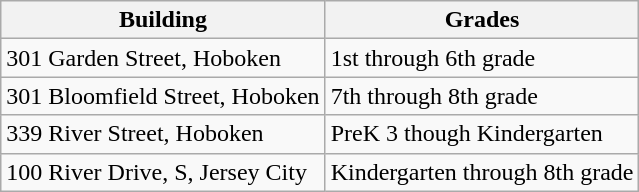<table class="wikitable">
<tr>
<th>Building</th>
<th>Grades</th>
</tr>
<tr>
<td>301 Garden Street, Hoboken</td>
<td>1st through 6th grade</td>
</tr>
<tr>
<td>301 Bloomfield Street, Hoboken</td>
<td>7th through 8th grade</td>
</tr>
<tr>
<td>339 River Street, Hoboken</td>
<td>PreK 3 though Kindergarten</td>
</tr>
<tr>
<td>100 River Drive, S, Jersey City</td>
<td>Kindergarten through 8th grade</td>
</tr>
</table>
